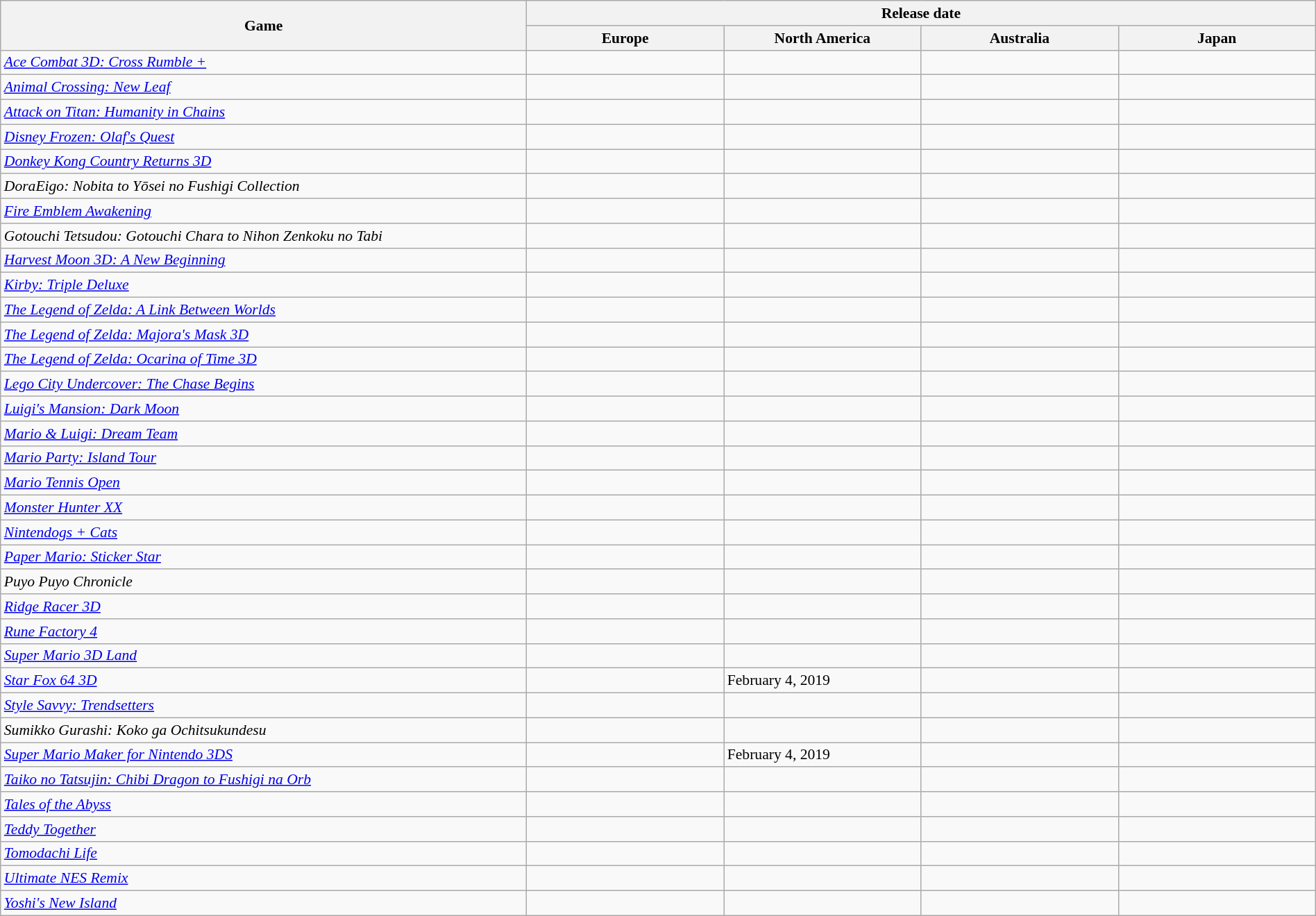<table class="wikitable sortable" style="width: 100%; font-size: 90%">
<tr>
<th rowspan="2" width="40%">Game</th>
<th colspan="4" width="60%">Release date</th>
</tr>
<tr>
<th width="15%">Europe</th>
<th width="15%">North America</th>
<th width="15%">Australia</th>
<th width="15%">Japan</th>
</tr>
<tr>
<td><em><a href='#'>Ace Combat 3D: Cross Rumble +</a></em></td>
<td></td>
<td></td>
<td></td>
<td></td>
</tr>
<tr>
<td><em><a href='#'>Animal Crossing: New Leaf</a></em></td>
<td></td>
<td></td>
<td></td>
<td></td>
</tr>
<tr>
<td><em><a href='#'>Attack on Titan: Humanity in Chains</a></em></td>
<td></td>
<td></td>
<td></td>
<td></td>
</tr>
<tr>
<td><em><a href='#'>Disney Frozen: Olaf's Quest</a></em></td>
<td></td>
<td></td>
<td></td>
<td></td>
</tr>
<tr>
<td><em><a href='#'>Donkey Kong Country Returns 3D</a></em></td>
<td></td>
<td></td>
<td></td>
<td></td>
</tr>
<tr>
<td><em>DoraEigo: Nobita to Yōsei no Fushigi Collection</em></td>
<td></td>
<td></td>
<td></td>
<td></td>
</tr>
<tr>
<td><em><a href='#'>Fire Emblem Awakening</a></em></td>
<td></td>
<td></td>
<td></td>
<td></td>
</tr>
<tr>
<td><em>Gotouchi Tetsudou: Gotouchi Chara to Nihon Zenkoku no Tabi</em></td>
<td></td>
<td></td>
<td></td>
<td></td>
</tr>
<tr>
<td><em><a href='#'>Harvest Moon 3D: A New Beginning</a></em></td>
<td></td>
<td></td>
<td></td>
<td></td>
</tr>
<tr>
<td><em><a href='#'>Kirby: Triple Deluxe</a></em></td>
<td></td>
<td></td>
<td></td>
<td></td>
</tr>
<tr>
<td data-sort-value="Legend of Zelda: A Link Between Worlds, The"><em><a href='#'>The Legend of Zelda: A Link Between Worlds</a></em></td>
<td></td>
<td></td>
<td></td>
<td></td>
</tr>
<tr>
<td data-sort-value="Legend of Zelda: Majora's Mask 3D, The"><em><a href='#'>The Legend of Zelda: Majora's Mask 3D</a></em></td>
<td></td>
<td></td>
<td></td>
<td></td>
</tr>
<tr>
<td data-sort-value="Legend of Zelda: Ocarina of Time 3D, The"><em><a href='#'>The Legend of Zelda: Ocarina of Time 3D</a></em></td>
<td></td>
<td></td>
<td></td>
<td></td>
</tr>
<tr>
<td><em><a href='#'>Lego City Undercover: The Chase Begins</a></em></td>
<td></td>
<td></td>
<td></td>
<td></td>
</tr>
<tr>
<td><em><a href='#'>Luigi's Mansion: Dark Moon</a></em></td>
<td></td>
<td></td>
<td></td>
<td></td>
</tr>
<tr>
<td><em><a href='#'>Mario & Luigi: Dream Team</a></em></td>
<td></td>
<td></td>
<td></td>
<td></td>
</tr>
<tr>
<td><em><a href='#'>Mario Party: Island Tour</a></em></td>
<td></td>
<td></td>
<td></td>
<td></td>
</tr>
<tr>
<td><em><a href='#'>Mario Tennis Open</a></em></td>
<td></td>
<td></td>
<td></td>
<td></td>
</tr>
<tr>
<td><em><a href='#'>Monster Hunter XX</a></em></td>
<td></td>
<td></td>
<td></td>
<td></td>
</tr>
<tr>
<td><em><a href='#'>Nintendogs + Cats</a></em></td>
<td></td>
<td></td>
<td></td>
<td></td>
</tr>
<tr>
<td><em><a href='#'>Paper Mario: Sticker Star</a></em></td>
<td></td>
<td></td>
<td></td>
<td></td>
</tr>
<tr>
<td><em>Puyo Puyo Chronicle</em></td>
<td></td>
<td></td>
<td></td>
<td></td>
</tr>
<tr>
<td><em><a href='#'>Ridge Racer 3D</a></em></td>
<td></td>
<td></td>
<td></td>
<td></td>
</tr>
<tr>
<td><em><a href='#'>Rune Factory 4</a></em></td>
<td></td>
<td></td>
<td></td>
<td></td>
</tr>
<tr>
<td><em><a href='#'>Super Mario 3D Land</a></em></td>
<td></td>
<td></td>
<td></td>
<td></td>
</tr>
<tr>
<td><em><a href='#'>Star Fox 64 3D</a></em></td>
<td></td>
<td>February 4, 2019</td>
<td></td>
<td></td>
</tr>
<tr>
<td><em><a href='#'>Style Savvy: Trendsetters</a></em></td>
<td></td>
<td></td>
<td></td>
<td></td>
</tr>
<tr>
<td><em>Sumikko Gurashi: Koko ga Ochitsukundesu</em></td>
<td></td>
<td></td>
<td></td>
<td></td>
</tr>
<tr>
<td><em><a href='#'>Super Mario Maker for Nintendo 3DS</a></em></td>
<td></td>
<td>February 4, 2019</td>
<td></td>
<td></td>
</tr>
<tr>
<td><em><a href='#'>Taiko no Tatsujin: Chibi Dragon to Fushigi na Orb</a></em></td>
<td></td>
<td></td>
<td></td>
<td></td>
</tr>
<tr>
<td><em><a href='#'>Tales of the Abyss</a></em></td>
<td></td>
<td></td>
<td></td>
<td></td>
</tr>
<tr>
<td><em><a href='#'>Teddy Together</a></em></td>
<td></td>
<td></td>
<td></td>
<td></td>
</tr>
<tr>
<td><em><a href='#'>Tomodachi Life</a></em></td>
<td></td>
<td></td>
<td></td>
<td></td>
</tr>
<tr>
<td><em><a href='#'>Ultimate NES Remix</a></em></td>
<td></td>
<td></td>
<td></td>
<td></td>
</tr>
<tr>
<td><em><a href='#'>Yoshi's New Island</a></em></td>
<td></td>
<td></td>
<td></td>
<td></td>
</tr>
</table>
